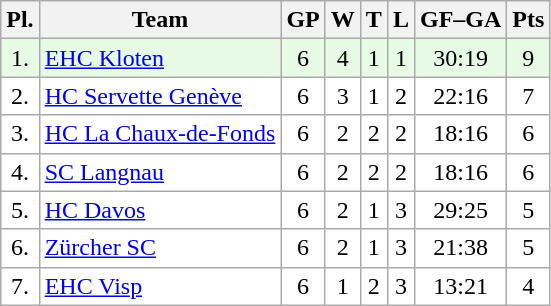<table class="wikitable">
<tr>
<th>Pl.</th>
<th>Team</th>
<th>GP</th>
<th>W</th>
<th>T</th>
<th>L</th>
<th>GF–GA</th>
<th>Pts</th>
</tr>
<tr align="center " bgcolor="#e6fae6">
<td>1.</td>
<td align="left"><a href='#'>EHC Kloten</a></td>
<td>6</td>
<td>4</td>
<td>1</td>
<td>1</td>
<td>30:19</td>
<td>9</td>
</tr>
<tr align="center "  bgcolor="#FFFFFF">
<td>2.</td>
<td align="left"><a href='#'>HC Servette Genève</a></td>
<td>6</td>
<td>3</td>
<td>1</td>
<td>2</td>
<td>22:16</td>
<td>7</td>
</tr>
<tr align="center "  bgcolor="#FFFFFF">
<td>3.</td>
<td align="left"><a href='#'>HC La Chaux-de-Fonds</a></td>
<td>6</td>
<td>2</td>
<td>2</td>
<td>2</td>
<td>18:16</td>
<td>6</td>
</tr>
<tr align="center "  bgcolor="#FFFFFF">
<td>4.</td>
<td align="left"><a href='#'>SC Langnau</a></td>
<td>6</td>
<td>2</td>
<td>2</td>
<td>2</td>
<td>18:16</td>
<td>6</td>
</tr>
<tr align="center " bgcolor="#FFFFFF">
<td>5.</td>
<td align="left"><a href='#'>HC Davos</a></td>
<td>6</td>
<td>2</td>
<td>1</td>
<td>3</td>
<td>29:25</td>
<td>5</td>
</tr>
<tr align="center "  bgcolor="#FFFFFF">
<td>6.</td>
<td align="left"><a href='#'>Zürcher SC</a></td>
<td>6</td>
<td>2</td>
<td>1</td>
<td>3</td>
<td>21:38</td>
<td>5</td>
</tr>
<tr align="center "  bgcolor="#FFFFFF">
<td>7.</td>
<td align="left"><a href='#'>EHC Visp</a></td>
<td>6</td>
<td>1</td>
<td>2</td>
<td>3</td>
<td>13:21</td>
<td>4</td>
</tr>
</table>
